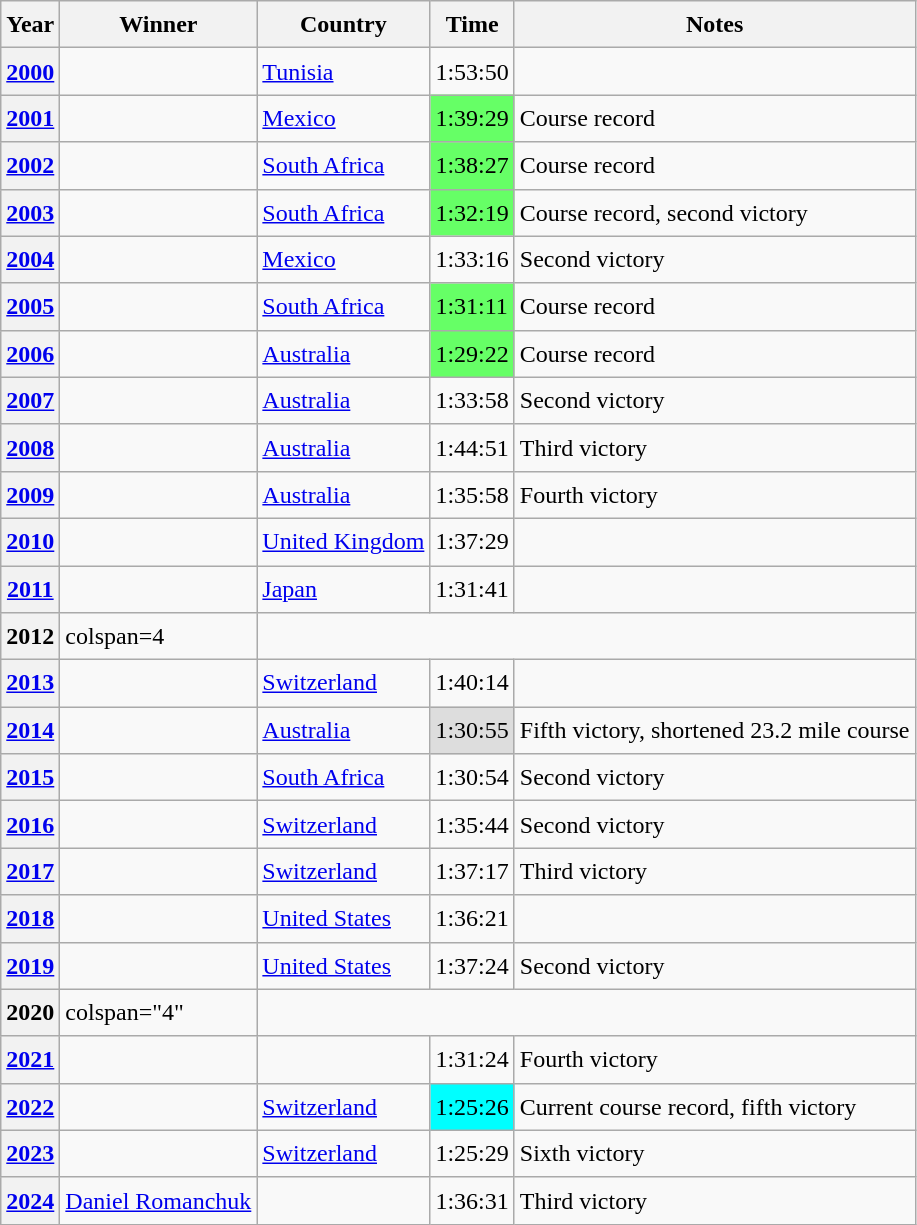<table class="wikitable sortable" style="font-size:1.00em; line-height:1.5em;">
<tr>
<th scope="col">Year</th>
<th scope="col">Winner</th>
<th scope="col">Country</th>
<th scope="col" data-sort-type="time">Time</th>
<th scope="col" class="unsortable">Notes</th>
</tr>
<tr>
<th scope="row"><a href='#'>2000</a></th>
<td></td>
<td> <a href='#'>Tunisia</a></td>
<td>1:53:50</td>
<td></td>
</tr>
<tr>
<th scope="row"><a href='#'>2001</a></th>
<td></td>
<td> <a href='#'>Mexico</a></td>
<td style="background-color:#66ff66">1:39:29</td>
<td>Course record</td>
</tr>
<tr>
<th scope="row"><a href='#'>2002</a></th>
<td></td>
<td> <a href='#'>South Africa</a></td>
<td style="background-color:#66ff66">1:38:27</td>
<td>Course record</td>
</tr>
<tr>
<th scope="row"><a href='#'>2003</a></th>
<td></td>
<td> <a href='#'>South Africa</a></td>
<td style="background-color:#66ff66">1:32:19</td>
<td>Course record, second victory</td>
</tr>
<tr>
<th scope="row"><a href='#'>2004</a></th>
<td></td>
<td> <a href='#'>Mexico</a></td>
<td>1:33:16</td>
<td>Second victory</td>
</tr>
<tr>
<th scope="row"><a href='#'>2005</a></th>
<td></td>
<td> <a href='#'>South Africa</a></td>
<td style="background-color:#66ff66">1:31:11</td>
<td>Course record</td>
</tr>
<tr>
<th scope="row"><a href='#'>2006</a></th>
<td></td>
<td> <a href='#'>Australia</a></td>
<td style="background-color:#66ff66">1:29:22</td>
<td>Course record</td>
</tr>
<tr>
<th scope="row"><a href='#'>2007</a></th>
<td></td>
<td> <a href='#'>Australia</a></td>
<td>1:33:58</td>
<td>Second victory</td>
</tr>
<tr>
<th scope="row"><a href='#'>2008</a></th>
<td></td>
<td> <a href='#'>Australia</a></td>
<td>1:44:51</td>
<td>Third victory</td>
</tr>
<tr>
<th scope="row"><a href='#'>2009</a></th>
<td></td>
<td> <a href='#'>Australia</a></td>
<td>1:35:58</td>
<td>Fourth victory</td>
</tr>
<tr>
<th scope="row"><a href='#'>2010</a></th>
<td></td>
<td> <a href='#'>United Kingdom</a></td>
<td>1:37:29</td>
<td></td>
</tr>
<tr>
<th scope="row"><a href='#'>2011</a></th>
<td></td>
<td> <a href='#'>Japan</a></td>
<td>1:31:41</td>
<td></td>
</tr>
<tr>
<th scope="row">2012</th>
<td>colspan=4 </td>
</tr>
<tr>
<th scope="row"><a href='#'>2013</a></th>
<td></td>
<td> <a href='#'>Switzerland</a></td>
<td>1:40:14</td>
<td></td>
</tr>
<tr>
<th scope="row"><a href='#'>2014</a></th>
<td></td>
<td> <a href='#'>Australia</a></td>
<td style="background-color:#dddddd">1:30:55</td>
<td>Fifth victory, shortened 23.2 mile course</td>
</tr>
<tr>
<th scope="row"><a href='#'>2015</a></th>
<td></td>
<td> <a href='#'>South Africa</a></td>
<td>1:30:54</td>
<td>Second victory</td>
</tr>
<tr>
<th scope="row"><a href='#'>2016</a></th>
<td></td>
<td> <a href='#'>Switzerland</a></td>
<td>1:35:44</td>
<td>Second victory</td>
</tr>
<tr>
<th scope="row"><a href='#'>2017</a></th>
<td></td>
<td> <a href='#'>Switzerland</a></td>
<td>1:37:17</td>
<td>Third victory</td>
</tr>
<tr>
<th scope="row"><a href='#'>2018</a></th>
<td></td>
<td> <a href='#'>United States</a></td>
<td>1:36:21</td>
<td></td>
</tr>
<tr>
<th scope="row"><a href='#'>2019</a></th>
<td></td>
<td> <a href='#'>United States</a></td>
<td>1:37:24</td>
<td>Second victory</td>
</tr>
<tr>
<th scope="row">2020</th>
<td>colspan="4" </td>
</tr>
<tr>
<th scope="row"><a href='#'>2021</a></th>
<td></td>
<td></td>
<td>1:31:24</td>
<td>Fourth victory</td>
</tr>
<tr>
<th scope="row"><a href='#'>2022</a></th>
<td></td>
<td> <a href='#'>Switzerland</a></td>
<td style="background-color:#00ffff">1:25:26</td>
<td>Current course record, fifth victory</td>
</tr>
<tr>
<th scope="row"><a href='#'>2023</a></th>
<td></td>
<td> <a href='#'>Switzerland</a></td>
<td>1:25:29</td>
<td>Sixth victory</td>
</tr>
<tr>
<th><a href='#'>2024</a></th>
<td><a href='#'>Daniel Romanchuk</a></td>
<td></td>
<td>1:36:31</td>
<td>Third victory</td>
</tr>
</table>
